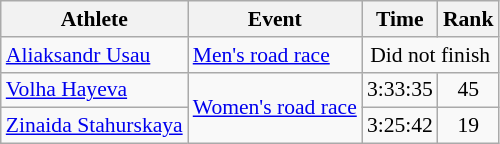<table class=wikitable style="font-size:90%; text-align: center">
<tr>
<th>Athlete</th>
<th>Event</th>
<th>Time</th>
<th>Rank</th>
</tr>
<tr align=center>
<td align=left><a href='#'>Aliaksandr Usau</a></td>
<td align=left><a href='#'>Men's road race</a></td>
<td colspan=2>Did not finish</td>
</tr>
<tr align=center>
<td align=left><a href='#'>Volha Hayeva</a></td>
<td align=left rowspan=2><a href='#'>Women's road race</a></td>
<td>3:33:35</td>
<td>45</td>
</tr>
<tr align=center>
<td align=left><a href='#'>Zinaida Stahurskaya</a></td>
<td>3:25:42</td>
<td>19</td>
</tr>
</table>
